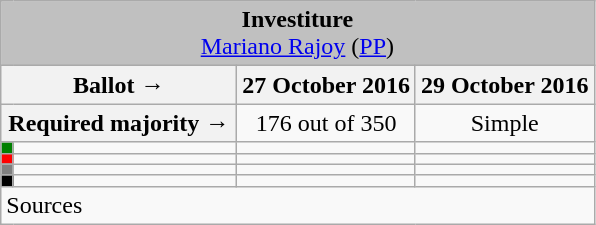<table class="wikitable" style="text-align:center;">
<tr>
<td colspan="4" align="center" bgcolor="#C0C0C0"><strong>Investiture</strong><br><a href='#'>Mariano Rajoy</a> (<a href='#'>PP</a>)</td>
</tr>
<tr>
<th colspan="2" style="width:150px;">Ballot →</th>
<th>27 October 2016</th>
<th>29 October 2016</th>
</tr>
<tr>
<th colspan="2">Required majority →</th>
<td>176 out of 350 </td>
<td>Simple </td>
</tr>
<tr>
<th style="width:1px; background:green;"></th>
<td style="text-align:left;"></td>
<td></td>
<td></td>
</tr>
<tr>
<th style="color:inherit;background:red;"></th>
<td style="text-align:left;"></td>
<td></td>
<td></td>
</tr>
<tr>
<th style="color:inherit;background:gray;"></th>
<td style="text-align:left;"></td>
<td></td>
<td></td>
</tr>
<tr>
<th style="color:inherit;background:black;"></th>
<td style="text-align:left;"></td>
<td></td>
<td></td>
</tr>
<tr>
<td style="text-align:left;" colspan="4">Sources</td>
</tr>
</table>
